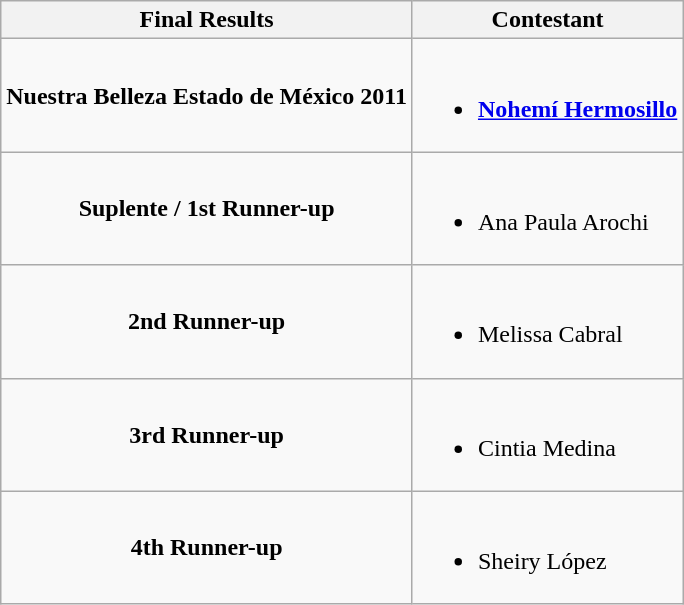<table class="wikitable">
<tr>
<th>Final Results</th>
<th>Contestant</th>
</tr>
<tr>
<td align="center"><strong>Nuestra Belleza Estado de México 2011</strong></td>
<td><br><ul><li><strong><a href='#'>Nohemí Hermosillo</a></strong></li></ul></td>
</tr>
<tr>
<td align="center"><strong>Suplente / 1st Runner-up</strong></td>
<td><br><ul><li>Ana Paula Arochi</li></ul></td>
</tr>
<tr>
<td align="center"><strong>2nd Runner-up</strong></td>
<td><br><ul><li>Melissa Cabral</li></ul></td>
</tr>
<tr>
<td align="center"><strong>3rd Runner-up</strong></td>
<td><br><ul><li>Cintia Medina</li></ul></td>
</tr>
<tr>
<td align="center"><strong>4th Runner-up</strong></td>
<td><br><ul><li>Sheiry López</li></ul></td>
</tr>
</table>
